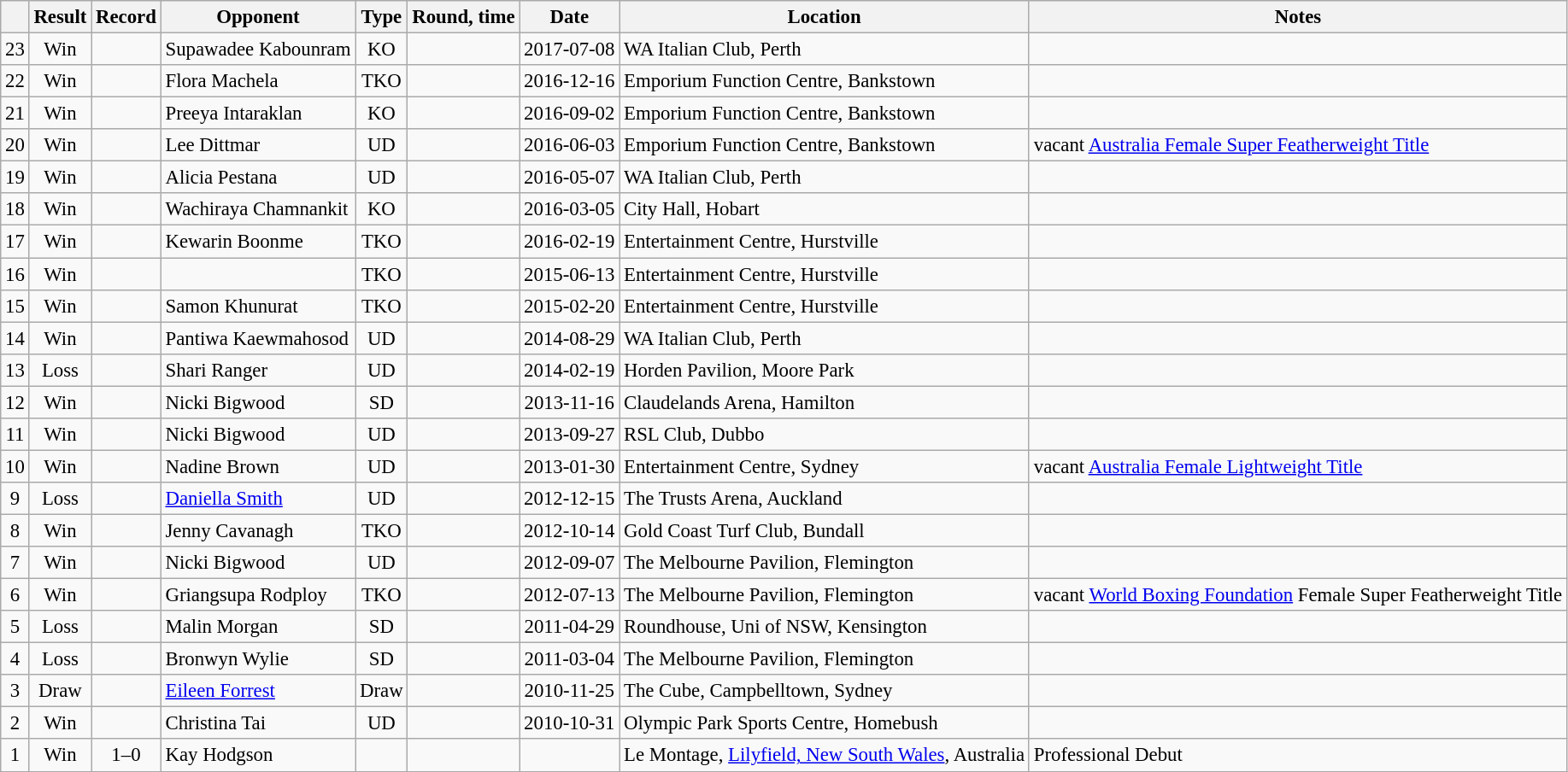<table class="wikitable" style="text-align:center; font-size:95%">
<tr>
<th></th>
<th>Result</th>
<th>Record</th>
<th>Opponent</th>
<th>Type</th>
<th>Round, time</th>
<th>Date</th>
<th>Location</th>
<th>Notes</th>
</tr>
<tr>
<td>23</td>
<td>Win</td>
<td></td>
<td style="text-align:left;">Supawadee Kabounram</td>
<td>KO</td>
<td></td>
<td>2017-07-08</td>
<td style="text-align:left;">WA Italian Club, Perth</td>
<td style="text-align:left;"></td>
</tr>
<tr>
<td>22</td>
<td>Win</td>
<td></td>
<td style="text-align:left;">Flora Machela</td>
<td>TKO</td>
<td></td>
<td>2016-12-16</td>
<td style="text-align:left;">Emporium Function Centre, Bankstown</td>
<td style="text-align:left;"></td>
</tr>
<tr>
<td>21</td>
<td>Win</td>
<td></td>
<td style="text-align:left;">Preeya Intaraklan</td>
<td>KO</td>
<td></td>
<td>2016-09-02</td>
<td style="text-align:left;">Emporium Function Centre, Bankstown</td>
<td style="text-align:left;"></td>
</tr>
<tr>
<td>20</td>
<td>Win</td>
<td></td>
<td style="text-align:left;">Lee Dittmar</td>
<td>UD</td>
<td></td>
<td>2016-06-03</td>
<td style="text-align:left;">Emporium Function Centre, Bankstown</td>
<td style="text-align:left;">vacant <a href='#'>Australia Female Super Featherweight Title</a></td>
</tr>
<tr>
<td>19</td>
<td>Win</td>
<td></td>
<td style="text-align:left;">Alicia Pestana</td>
<td>UD</td>
<td></td>
<td>2016-05-07</td>
<td style="text-align:left;">WA Italian Club, Perth</td>
<td style="text-align:left;"></td>
</tr>
<tr>
<td>18</td>
<td>Win</td>
<td></td>
<td style="text-align:left;">Wachiraya Chamnankit</td>
<td>KO</td>
<td></td>
<td>2016-03-05</td>
<td style="text-align:left;">City Hall, Hobart</td>
<td style="text-align:left;"></td>
</tr>
<tr>
<td>17</td>
<td>Win</td>
<td></td>
<td style="text-align:left;">Kewarin Boonme</td>
<td>TKO</td>
<td></td>
<td>2016-02-19</td>
<td style="text-align:left;">Entertainment Centre, Hurstville</td>
<td style="text-align:left;"></td>
</tr>
<tr>
<td>16</td>
<td>Win</td>
<td></td>
<td style="text-align:left;"></td>
<td>TKO</td>
<td></td>
<td>2015-06-13</td>
<td style="text-align:left;">Entertainment Centre, Hurstville</td>
<td style="text-align:left;"></td>
</tr>
<tr>
<td>15</td>
<td>Win</td>
<td></td>
<td style="text-align:left;">Samon Khunurat</td>
<td>TKO</td>
<td></td>
<td>2015-02-20</td>
<td style="text-align:left;">Entertainment Centre, Hurstville</td>
<td style="text-align:left;"></td>
</tr>
<tr>
<td>14</td>
<td>Win</td>
<td></td>
<td style="text-align:left;">Pantiwa Kaewmahosod</td>
<td>UD</td>
<td></td>
<td>2014-08-29</td>
<td style="text-align:left;">WA Italian Club, Perth</td>
<td style="text-align:left;"></td>
</tr>
<tr>
<td>13</td>
<td>Loss</td>
<td></td>
<td style="text-align:left;">Shari Ranger</td>
<td>UD</td>
<td></td>
<td>2014-02-19</td>
<td style="text-align:left;">Horden Pavilion, Moore Park</td>
<td style="text-align:left;"></td>
</tr>
<tr>
<td>12</td>
<td>Win</td>
<td></td>
<td style="text-align:left;">Nicki Bigwood</td>
<td>SD</td>
<td></td>
<td>2013-11-16</td>
<td style="text-align:left;">Claudelands Arena, Hamilton</td>
<td style="text-align:left;"></td>
</tr>
<tr>
<td>11</td>
<td>Win</td>
<td></td>
<td style="text-align:left;">Nicki Bigwood</td>
<td>UD</td>
<td></td>
<td>2013-09-27</td>
<td style="text-align:left;">RSL Club, Dubbo</td>
<td style="text-align:left;"></td>
</tr>
<tr>
<td>10</td>
<td>Win</td>
<td></td>
<td style="text-align:left;">Nadine Brown</td>
<td>UD</td>
<td></td>
<td>2013-01-30</td>
<td style="text-align:left;">Entertainment Centre, Sydney</td>
<td style="text-align:left;">vacant <a href='#'>Australia Female Lightweight Title</a></td>
</tr>
<tr>
<td>9</td>
<td>Loss</td>
<td></td>
<td style="text-align:left;"><a href='#'>Daniella Smith</a></td>
<td>UD</td>
<td></td>
<td>2012-12-15</td>
<td style="text-align:left;">The Trusts Arena, Auckland</td>
<td style="text-align:left;"></td>
</tr>
<tr>
<td>8</td>
<td>Win</td>
<td></td>
<td style="text-align:left;">Jenny Cavanagh</td>
<td>TKO</td>
<td></td>
<td>2012-10-14</td>
<td style="text-align:left;">Gold Coast Turf Club, Bundall</td>
<td style="text-align:left;"></td>
</tr>
<tr>
<td>7</td>
<td>Win</td>
<td></td>
<td style="text-align:left;">Nicki Bigwood</td>
<td>UD</td>
<td></td>
<td>2012-09-07</td>
<td style="text-align:left;">The Melbourne Pavilion, Flemington</td>
<td style="text-align:left;"></td>
</tr>
<tr>
<td>6</td>
<td>Win</td>
<td></td>
<td style="text-align:left;">Griangsupa Rodploy</td>
<td>TKO</td>
<td></td>
<td>2012-07-13</td>
<td style="text-align:left;">The Melbourne Pavilion, Flemington</td>
<td style="text-align:left;">vacant <a href='#'>World Boxing Foundation</a> Female Super Featherweight Title</td>
</tr>
<tr>
<td>5</td>
<td>Loss</td>
<td></td>
<td style="text-align:left;">Malin Morgan</td>
<td>SD</td>
<td></td>
<td>2011-04-29</td>
<td style="text-align:left;">Roundhouse, Uni of NSW, Kensington</td>
<td style="text-align:left;"></td>
</tr>
<tr>
<td>4</td>
<td>Loss</td>
<td></td>
<td style="text-align:left;">Bronwyn Wylie</td>
<td>SD</td>
<td></td>
<td>2011-03-04</td>
<td style="text-align:left;">The Melbourne Pavilion, Flemington</td>
<td style="text-align:left;"></td>
</tr>
<tr>
<td>3</td>
<td>Draw</td>
<td></td>
<td style="text-align:left;"><a href='#'>Eileen Forrest</a></td>
<td>Draw</td>
<td></td>
<td>2010-11-25</td>
<td style="text-align:left;">The Cube, Campbelltown, Sydney</td>
<td style="text-align:left;"></td>
</tr>
<tr>
<td>2</td>
<td>Win</td>
<td></td>
<td style="text-align:left;">Christina Tai</td>
<td>UD</td>
<td></td>
<td>2010-10-31</td>
<td style="text-align:left;">Olympic Park Sports Centre, Homebush</td>
<td style="text-align:left;"></td>
</tr>
<tr>
<td>1</td>
<td>Win</td>
<td>1–0</td>
<td align=left>Kay Hodgson</td>
<td></td>
<td></td>
<td></td>
<td align=left>Le Montage, <a href='#'>Lilyfield, New South Wales</a>, Australia</td>
<td align=left>Professional Debut</td>
</tr>
<tr>
</tr>
</table>
